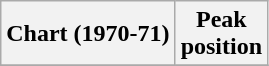<table class="wikitable sortable plainrowheaders">
<tr>
<th>Chart (1970-71)</th>
<th>Peak<br>position</th>
</tr>
<tr>
</tr>
</table>
